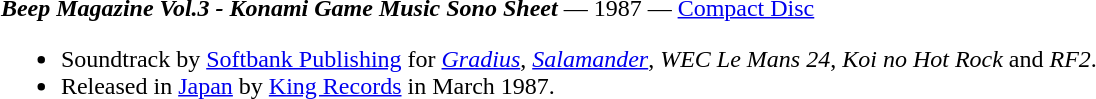<table class="toccolours" style="margin: 0 auto; width: 95%;">
<tr style="vertical-align: top;">
<td width="100%"><strong><em>Beep Magazine Vol.3 - Konami Game Music Sono Sheet</em></strong> — 1987 — <a href='#'>Compact Disc</a><br><ul><li>Soundtrack by <a href='#'>Softbank Publishing</a> for <em><a href='#'>Gradius</a></em>, <em><a href='#'>Salamander</a></em>, <em>WEC Le Mans 24</em>, <em>Koi no Hot Rock</em> and <em>RF2</em>.</li><li>Released in <a href='#'>Japan</a> by <a href='#'>King Records</a> in March 1987.</li></ul></td>
</tr>
</table>
